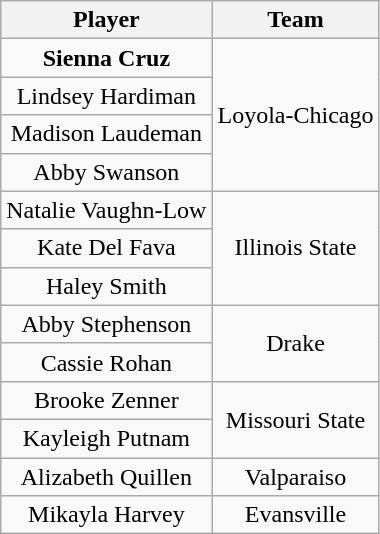<table class="wikitable" style="text-align: center;">
<tr>
<th>Player</th>
<th>Team</th>
</tr>
<tr>
<td><strong>Sienna Cruz</strong></td>
<td rowspan=4>Loyola-Chicago</td>
</tr>
<tr>
<td>Lindsey Hardiman</td>
</tr>
<tr>
<td>Madison Laudeman</td>
</tr>
<tr>
<td>Abby Swanson</td>
</tr>
<tr>
<td>Natalie Vaughn-Low</td>
<td rowspan=3>Illinois State</td>
</tr>
<tr>
<td>Kate Del Fava</td>
</tr>
<tr>
<td>Haley Smith</td>
</tr>
<tr>
<td>Abby Stephenson</td>
<td rowspan=2>Drake</td>
</tr>
<tr>
<td>Cassie Rohan</td>
</tr>
<tr>
<td>Brooke Zenner</td>
<td rowspan=2>Missouri State</td>
</tr>
<tr>
<td>Kayleigh Putnam</td>
</tr>
<tr>
<td>Alizabeth Quillen</td>
<td>Valparaiso</td>
</tr>
<tr>
<td>Mikayla Harvey</td>
<td>Evansville</td>
</tr>
</table>
